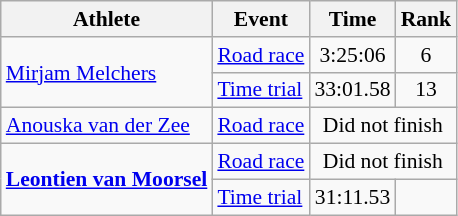<table class=wikitable style="font-size:90%">
<tr>
<th>Athlete</th>
<th>Event</th>
<th>Time</th>
<th>Rank</th>
</tr>
<tr align=center>
<td align=left rowspan=2><a href='#'>Mirjam Melchers</a></td>
<td align=left><a href='#'>Road race</a></td>
<td>3:25:06</td>
<td>6</td>
</tr>
<tr align=center>
<td align=left><a href='#'>Time trial</a></td>
<td>33:01.58</td>
<td>13</td>
</tr>
<tr align=center>
<td align=left><a href='#'>Anouska van der Zee</a></td>
<td align=left><a href='#'>Road race</a></td>
<td colspan=2>Did not finish</td>
</tr>
<tr align=center>
<td align=left rowspan=2><strong><a href='#'>Leontien van Moorsel</a></strong></td>
<td align=left><a href='#'>Road race</a></td>
<td colspan=2>Did not finish</td>
</tr>
<tr align=center>
<td align=left><a href='#'>Time trial</a></td>
<td>31:11.53</td>
<td></td>
</tr>
</table>
